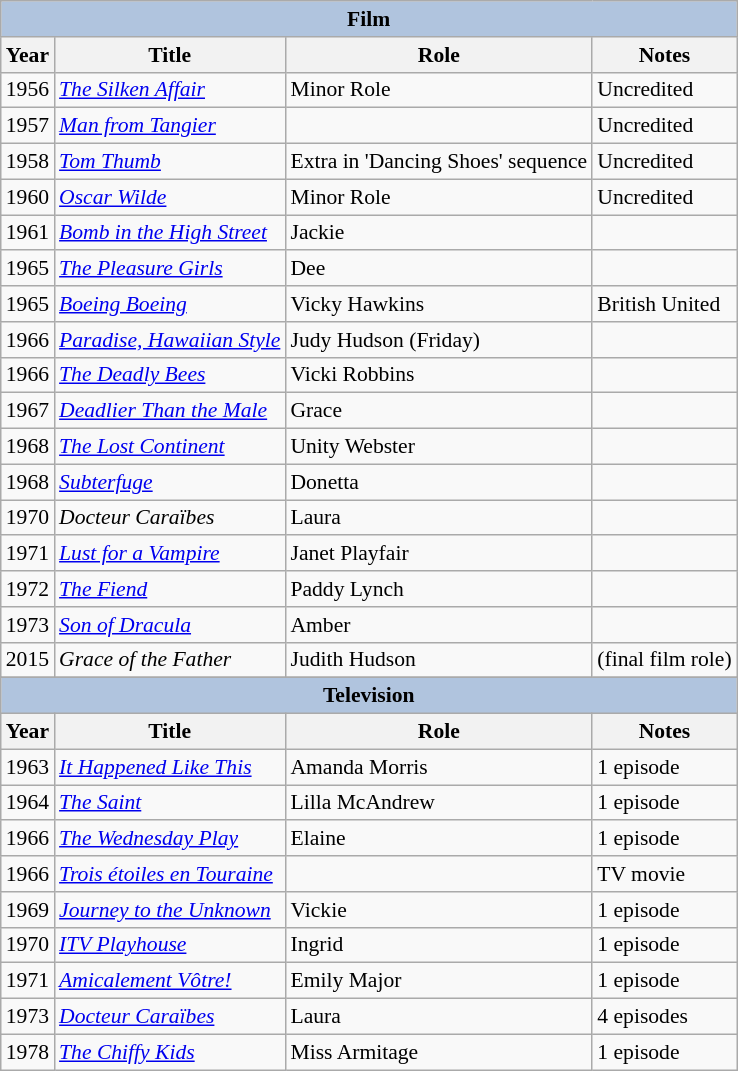<table class="wikitable" style="font-size: 90%;">
<tr>
<th colspan="4" style="background: LightSteelBlue;">Film</th>
</tr>
<tr>
<th>Year</th>
<th>Title</th>
<th>Role</th>
<th>Notes</th>
</tr>
<tr>
<td>1956</td>
<td><em><a href='#'>The Silken Affair</a></em></td>
<td>Minor Role</td>
<td>Uncredited</td>
</tr>
<tr>
<td>1957</td>
<td><em><a href='#'>Man from Tangier</a></em></td>
<td></td>
<td>Uncredited</td>
</tr>
<tr>
<td>1958</td>
<td><em><a href='#'>Tom Thumb</a></em></td>
<td>Extra in 'Dancing Shoes' sequence</td>
<td>Uncredited</td>
</tr>
<tr>
<td>1960</td>
<td><em><a href='#'>Oscar Wilde</a></em></td>
<td>Minor Role</td>
<td>Uncredited</td>
</tr>
<tr>
<td>1961</td>
<td><em><a href='#'>Bomb in the High Street</a></em></td>
<td>Jackie</td>
<td></td>
</tr>
<tr>
<td>1965</td>
<td><em><a href='#'>The Pleasure Girls</a></em></td>
<td>Dee</td>
<td></td>
</tr>
<tr>
<td>1965</td>
<td><em><a href='#'>Boeing Boeing</a></em></td>
<td>Vicky Hawkins</td>
<td>British United</td>
</tr>
<tr>
<td>1966</td>
<td><em><a href='#'>Paradise, Hawaiian Style</a></em></td>
<td>Judy Hudson (Friday)</td>
<td></td>
</tr>
<tr>
<td>1966</td>
<td><em><a href='#'>The Deadly Bees</a></em></td>
<td>Vicki Robbins</td>
<td></td>
</tr>
<tr>
<td>1967</td>
<td><em><a href='#'>Deadlier Than the Male</a></em></td>
<td>Grace</td>
<td></td>
</tr>
<tr>
<td>1968</td>
<td><em><a href='#'>The Lost Continent</a></em></td>
<td>Unity Webster</td>
<td></td>
</tr>
<tr>
<td>1968</td>
<td><em><a href='#'>Subterfuge</a></em></td>
<td>Donetta</td>
<td></td>
</tr>
<tr>
<td>1970</td>
<td><em>Docteur Caraïbes</em></td>
<td>Laura</td>
<td></td>
</tr>
<tr>
<td>1971</td>
<td><em><a href='#'>Lust for a Vampire</a></em></td>
<td>Janet Playfair</td>
<td></td>
</tr>
<tr>
<td>1972</td>
<td><em><a href='#'>The Fiend</a></em></td>
<td>Paddy Lynch</td>
<td></td>
</tr>
<tr>
<td>1973</td>
<td><em><a href='#'>Son of Dracula</a></em></td>
<td>Amber</td>
<td></td>
</tr>
<tr>
<td>2015</td>
<td><em>Grace of the Father</em></td>
<td>Judith Hudson</td>
<td>(final film role)</td>
</tr>
<tr>
</tr>
<tr>
<th colspan="4" style="background: LightSteelBlue;">Television</th>
</tr>
<tr>
<th>Year</th>
<th>Title</th>
<th>Role</th>
<th>Notes</th>
</tr>
<tr>
<td>1963</td>
<td><em><a href='#'>It Happened Like This</a></em></td>
<td>Amanda Morris</td>
<td>1 episode</td>
</tr>
<tr>
<td>1964</td>
<td><em><a href='#'>The Saint</a></em></td>
<td>Lilla McAndrew</td>
<td>1 episode</td>
</tr>
<tr>
<td>1966</td>
<td><em><a href='#'>The Wednesday Play</a></em></td>
<td>Elaine</td>
<td>1 episode</td>
</tr>
<tr>
<td>1966</td>
<td><em><a href='#'>Trois étoiles en Touraine</a></em></td>
<td></td>
<td>TV movie</td>
</tr>
<tr>
<td>1969</td>
<td><em><a href='#'>Journey to the Unknown</a></em></td>
<td>Vickie</td>
<td>1 episode</td>
</tr>
<tr>
<td>1970</td>
<td><em><a href='#'>ITV Playhouse</a></em></td>
<td>Ingrid</td>
<td>1 episode</td>
</tr>
<tr>
<td>1971</td>
<td><em><a href='#'>Amicalement Vôtre!</a></em></td>
<td>Emily Major</td>
<td>1 episode</td>
</tr>
<tr>
<td>1973</td>
<td><em><a href='#'>Docteur Caraïbes</a></em></td>
<td>Laura</td>
<td>4 episodes</td>
</tr>
<tr>
<td>1978</td>
<td><em><a href='#'>The Chiffy Kids</a></em></td>
<td>Miss Armitage</td>
<td>1 episode</td>
</tr>
</table>
